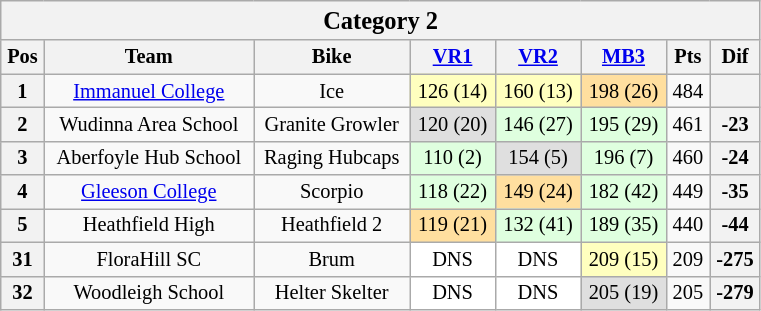<table class="wikitable collapsible collapsed" style="font-size: 85%; text-align:center">
<tr>
<th colspan="8" width="500"><big>Category 2</big></th>
</tr>
<tr>
<th valign="middle">Pos</th>
<th valign="middle">Team</th>
<th valign="middle">Bike</th>
<th><a href='#'>VR1</a><br></th>
<th><a href='#'>VR2</a><br></th>
<th><a href='#'>MB3</a><br></th>
<th valign="middle">Pts</th>
<th valign="middle">Dif</th>
</tr>
<tr>
<th>1</th>
<td> <a href='#'>Immanuel College</a></td>
<td>Ice</td>
<td bgcolor="#FFFFBF">126 (14)</td>
<td bgcolor="#FFFFBF">160 (13)</td>
<td bgcolor="#ffdf9f">198 (26)</td>
<td>484</td>
<th></th>
</tr>
<tr>
<th>2</th>
<td> Wudinna Area School</td>
<td>Granite Growler</td>
<td bgcolor="#dfdfdf">120 (20)</td>
<td bgcolor="#dfffdf">146 (27)</td>
<td bgcolor="#dfffdf">195 (29)</td>
<td>461</td>
<th>-23</th>
</tr>
<tr>
<th>3</th>
<td> Aberfoyle Hub School</td>
<td>Raging Hubcaps</td>
<td bgcolor="#dfffdf">110 (2)</td>
<td bgcolor="#dfdfdf">154 (5)</td>
<td bgcolor="#dfffdf">196 (7)</td>
<td>460</td>
<th>-24</th>
</tr>
<tr>
<th>4</th>
<td> <a href='#'>Gleeson College</a></td>
<td>Scorpio</td>
<td bgcolor="#dfffdf">118 (22)</td>
<td bgcolor="#ffdf9f">149 (24)</td>
<td bgcolor="#dfffdf">182 (42)</td>
<td>449</td>
<th>-35</th>
</tr>
<tr>
<th>5</th>
<td> Heathfield High</td>
<td>Heathfield 2</td>
<td bgcolor="#ffdf9f">119 (21)</td>
<td bgcolor="#dfffdf">132 (41)</td>
<td bgcolor="#dfffdf">189 (35)</td>
<td>440</td>
<th>-44</th>
</tr>
<tr>
<th>31</th>
<td> FloraHill SC</td>
<td>Brum</td>
<td bgcolor="#ffffff">DNS</td>
<td bgcolor="#ffffff">DNS</td>
<td bgcolor="#FFFFBF">209 (15)</td>
<td>209</td>
<th>-275</th>
</tr>
<tr>
<th>32</th>
<td> Woodleigh School</td>
<td>Helter Skelter</td>
<td bgcolor="#ffffff">DNS</td>
<td bgcolor="#ffffff">DNS</td>
<td bgcolor="#dfdfdf">205 (19)</td>
<td>205</td>
<th>-279</th>
</tr>
</table>
